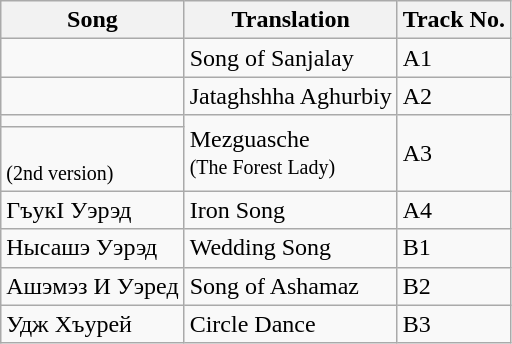<table class="wikitable">
<tr>
<th>Song</th>
<th>Translation</th>
<th>Track No.</th>
</tr>
<tr>
<td></td>
<td>Song of Sanjalay</td>
<td>A1</td>
</tr>
<tr>
<td></td>
<td>Jataghshha Aghurbiy</td>
<td>A2</td>
</tr>
<tr>
<td></td>
<td rowspan="2">Mezguasche<br><small>(The Forest Lady)</small></td>
<td rowspan="2">A3</td>
</tr>
<tr>
<td><br><small>(2nd version)</small></td>
</tr>
<tr>
<td>ГъукI Уэрэд</td>
<td>Iron Song</td>
<td>A4</td>
</tr>
<tr>
<td>Нысашэ Уэрэд</td>
<td>Wedding Song</td>
<td>B1</td>
</tr>
<tr>
<td>Ашэмэз И Уэред</td>
<td>Song of Ashamaz</td>
<td>B2</td>
</tr>
<tr>
<td>Удж Хъурей</td>
<td>Circle Dance</td>
<td>B3</td>
</tr>
</table>
